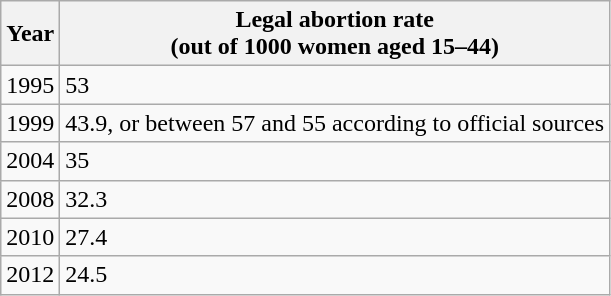<table class="wikitable">
<tr>
<th>Year</th>
<th>Legal abortion rate<br>(out of 1000 women aged 15–44)</th>
</tr>
<tr>
<td>1995</td>
<td>53</td>
</tr>
<tr>
<td>1999</td>
<td>43.9, or between 57 and 55 according to official sources</td>
</tr>
<tr>
<td>2004</td>
<td>35</td>
</tr>
<tr>
<td>2008</td>
<td>32.3</td>
</tr>
<tr>
<td>2010</td>
<td>27.4</td>
</tr>
<tr>
<td>2012</td>
<td>24.5</td>
</tr>
</table>
